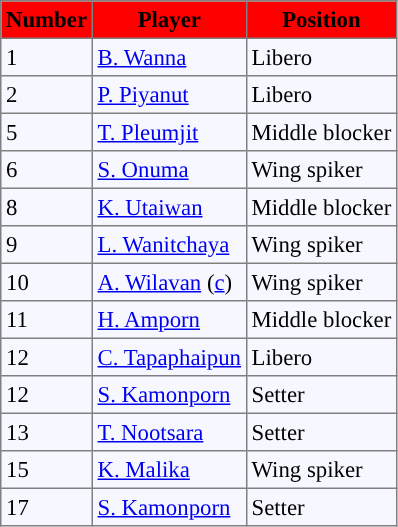<table bgcolor="#f7f8ff" cellpadding="3" cellspacing="0" border="1" style="font-size: 95%; border: gray solid 1px; border-collapse: collapse;">
<tr bgcolor="#ff0000">
<td align=center><strong>Number</strong></td>
<td align=center><strong>Player</strong></td>
<td align=center><strong>Position</strong></td>
</tr>
<tr align="left">
<td>1</td>
<td> <a href='#'>B. Wanna</a></td>
<td>Libero</td>
</tr>
<tr align="left">
<td>2</td>
<td> <a href='#'>P. Piyanut</a></td>
<td>Libero</td>
</tr>
<tr align="left">
<td>5</td>
<td> <a href='#'>T. Pleumjit</a></td>
<td>Middle blocker</td>
</tr>
<tr align="left">
<td>6</td>
<td> <a href='#'>S. Onuma</a></td>
<td>Wing spiker</td>
</tr>
<tr align="left">
<td>8</td>
<td> <a href='#'>K. Utaiwan</a></td>
<td>Middle blocker</td>
</tr>
<tr align="left">
<td>9</td>
<td> <a href='#'>L. Wanitchaya</a></td>
<td>Wing spiker</td>
</tr>
<tr align="left">
<td>10</td>
<td> <a href='#'>A. Wilavan</a> (<a href='#'>c</a>)</td>
<td>Wing spiker</td>
</tr>
<tr align="left">
<td>11</td>
<td> <a href='#'>H. Amporn</a></td>
<td>Middle blocker</td>
</tr>
<tr align=left>
<td>12</td>
<td> <a href='#'>C. Tapaphaipun</a></td>
<td>Libero</td>
</tr>
<tr align="left">
<td>12</td>
<td> <a href='#'>S. Kamonporn</a></td>
<td>Setter</td>
</tr>
<tr align="left">
<td>13</td>
<td> <a href='#'>T. Nootsara</a></td>
<td>Setter</td>
</tr>
<tr align="left">
<td>15</td>
<td> <a href='#'>K. Malika</a></td>
<td>Wing spiker</td>
</tr>
<tr align="left">
<td>17</td>
<td> <a href='#'>S. Kamonporn</a></td>
<td>Setter</td>
</tr>
</table>
